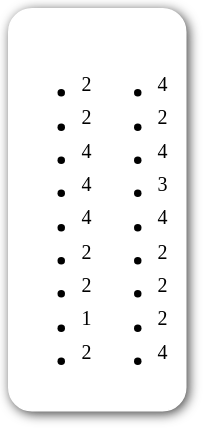<table style="border-radius:1em; box-shadow:0.1em 0.1em 0.5em rgba(0,0,0,0.75); background:white; border:1px solid white; padding:5px;">
<tr style="vertical-align:top;">
<td><br><ul><li><sup>2</sup></li><li><sup>2</sup></li><li><sup>4</sup></li><li><sup>4</sup></li><li><sup>4</sup></li><li><sup>2</sup></li><li><sup>2</sup></li><li><sup>1</sup></li><li><sup>2</sup></li></ul></td>
<td valign="top"><br><ul><li><sup>4</sup></li><li><sup>2</sup></li><li><sup>4</sup></li><li><sup>3</sup></li><li><sup>4</sup></li><li><sup>2</sup></li><li><sup>2</sup></li><li><sup>2</sup></li><li><sup>4</sup></li></ul></td>
<td></td>
</tr>
</table>
